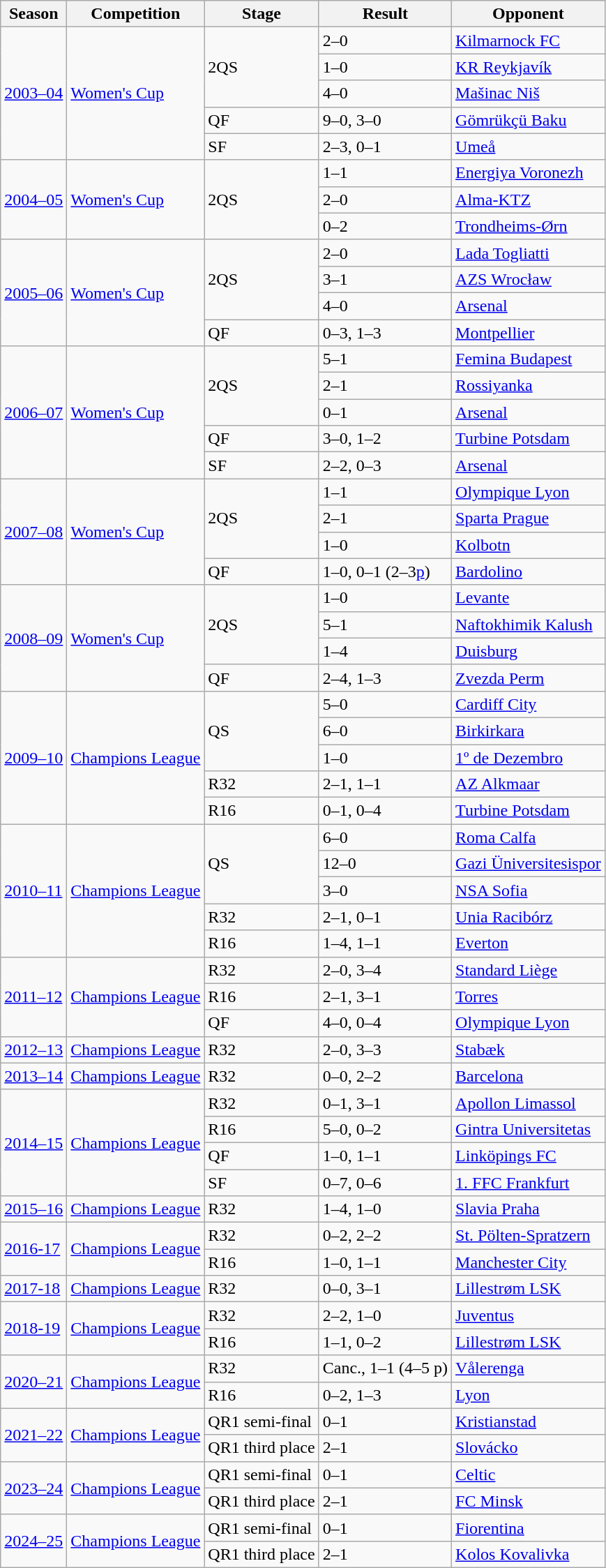<table class="wikitable">
<tr>
<th>Season</th>
<th>Competition</th>
<th>Stage</th>
<th>Result</th>
<th>Opponent</th>
</tr>
<tr>
<td rowspan="5"><a href='#'>2003–04</a></td>
<td rowspan="5"><a href='#'>Women's Cup</a></td>
<td rowspan="3">2QS</td>
<td>2–0</td>
<td> <a href='#'>Kilmarnock FC</a></td>
</tr>
<tr>
<td>1–0</td>
<td> <a href='#'>KR Reykjavík</a></td>
</tr>
<tr>
<td>4–0</td>
<td> <a href='#'>Mašinac Niš</a></td>
</tr>
<tr>
<td>QF</td>
<td>9–0, 3–0</td>
<td> <a href='#'>Gömrükçü Baku</a></td>
</tr>
<tr>
<td>SF</td>
<td>2–3, 0–1</td>
<td> <a href='#'>Umeå</a></td>
</tr>
<tr>
<td rowspan="3"><a href='#'>2004–05</a></td>
<td rowspan="3"><a href='#'>Women's Cup</a></td>
<td rowspan="3">2QS</td>
<td>1–1</td>
<td> <a href='#'>Energiya Voronezh</a></td>
</tr>
<tr>
<td>2–0</td>
<td> <a href='#'>Alma-KTZ</a></td>
</tr>
<tr>
<td>0–2</td>
<td> <a href='#'>Trondheims-Ørn</a></td>
</tr>
<tr>
<td rowspan="4"><a href='#'>2005–06</a></td>
<td rowspan="4"><a href='#'>Women's Cup</a></td>
<td rowspan="3">2QS</td>
<td>2–0</td>
<td> <a href='#'>Lada Togliatti</a></td>
</tr>
<tr>
<td>3–1</td>
<td> <a href='#'>AZS Wrocław</a></td>
</tr>
<tr>
<td>4–0</td>
<td> <a href='#'>Arsenal</a></td>
</tr>
<tr>
<td>QF</td>
<td>0–3, 1–3</td>
<td> <a href='#'>Montpellier</a></td>
</tr>
<tr>
<td rowspan="5"><a href='#'>2006–07</a></td>
<td rowspan="5"><a href='#'>Women's Cup</a></td>
<td rowspan="3">2QS</td>
<td>5–1</td>
<td> <a href='#'>Femina Budapest</a></td>
</tr>
<tr>
<td>2–1</td>
<td> <a href='#'>Rossiyanka</a></td>
</tr>
<tr>
<td>0–1</td>
<td> <a href='#'>Arsenal</a></td>
</tr>
<tr>
<td>QF</td>
<td>3–0, 1–2</td>
<td> <a href='#'>Turbine Potsdam</a></td>
</tr>
<tr>
<td>SF</td>
<td>2–2, 0–3</td>
<td> <a href='#'>Arsenal</a></td>
</tr>
<tr>
<td rowspan="4"><a href='#'>2007–08</a></td>
<td rowspan="4"><a href='#'>Women's Cup</a></td>
<td rowspan="3">2QS</td>
<td>1–1</td>
<td> <a href='#'>Olympique Lyon</a></td>
</tr>
<tr>
<td>2–1</td>
<td> <a href='#'>Sparta Prague</a></td>
</tr>
<tr>
<td>1–0</td>
<td> <a href='#'>Kolbotn</a></td>
</tr>
<tr>
<td>QF</td>
<td>1–0, 0–1 (2–3<a href='#'>p</a>)</td>
<td> <a href='#'>Bardolino</a></td>
</tr>
<tr>
<td rowspan="4"><a href='#'>2008–09</a></td>
<td rowspan="4"><a href='#'>Women's Cup</a></td>
<td rowspan="3">2QS</td>
<td>1–0</td>
<td> <a href='#'>Levante</a></td>
</tr>
<tr>
<td>5–1</td>
<td> <a href='#'>Naftokhimik Kalush</a></td>
</tr>
<tr>
<td>1–4</td>
<td> <a href='#'>Duisburg</a></td>
</tr>
<tr>
<td>QF</td>
<td>2–4, 1–3</td>
<td> <a href='#'>Zvezda Perm</a></td>
</tr>
<tr>
<td rowspan="5"><a href='#'>2009–10</a></td>
<td rowspan="5"><a href='#'>Champions League</a></td>
<td rowspan="3">QS</td>
<td>5–0</td>
<td> <a href='#'>Cardiff City</a></td>
</tr>
<tr>
<td>6–0</td>
<td> <a href='#'>Birkirkara</a></td>
</tr>
<tr>
<td>1–0</td>
<td> <a href='#'>1º de Dezembro</a></td>
</tr>
<tr>
<td>R32</td>
<td>2–1, 1–1</td>
<td> <a href='#'>AZ Alkmaar</a></td>
</tr>
<tr>
<td>R16</td>
<td>0–1, 0–4</td>
<td> <a href='#'>Turbine Potsdam</a></td>
</tr>
<tr>
<td rowspan="5"><a href='#'>2010–11</a></td>
<td rowspan="5"><a href='#'>Champions League</a></td>
<td rowspan="3">QS</td>
<td>6–0</td>
<td> <a href='#'>Roma Calfa</a></td>
</tr>
<tr>
<td>12–0</td>
<td> <a href='#'>Gazi Üniversitesispor</a></td>
</tr>
<tr>
<td>3–0</td>
<td> <a href='#'>NSA Sofia</a></td>
</tr>
<tr>
<td>R32</td>
<td>2–1, 0–1</td>
<td> <a href='#'>Unia Racibórz</a></td>
</tr>
<tr>
<td>R16</td>
<td>1–4, 1–1</td>
<td> <a href='#'>Everton</a></td>
</tr>
<tr>
<td rowspan="3"><a href='#'>2011–12</a></td>
<td rowspan="3"><a href='#'>Champions League</a></td>
<td>R32</td>
<td>2–0, 3–4</td>
<td> <a href='#'>Standard Liège</a></td>
</tr>
<tr>
<td>R16</td>
<td>2–1, 3–1</td>
<td> <a href='#'>Torres</a></td>
</tr>
<tr>
<td>QF</td>
<td>4–0, 0–4</td>
<td> <a href='#'>Olympique Lyon</a></td>
</tr>
<tr>
<td><a href='#'>2012–13</a></td>
<td><a href='#'>Champions League</a></td>
<td>R32</td>
<td>2–0, 3–3</td>
<td> <a href='#'>Stabæk</a></td>
</tr>
<tr>
<td><a href='#'>2013–14</a></td>
<td><a href='#'>Champions League</a></td>
<td>R32</td>
<td>0–0, 2–2</td>
<td> <a href='#'>Barcelona</a></td>
</tr>
<tr>
<td rowspan=4><a href='#'>2014–15</a></td>
<td rowspan=4><a href='#'>Champions League</a></td>
<td>R32</td>
<td>0–1, 3–1 </td>
<td> <a href='#'>Apollon Limassol</a></td>
</tr>
<tr>
<td>R16</td>
<td>5–0, 0–2</td>
<td> <a href='#'>Gintra Universitetas</a></td>
</tr>
<tr>
<td>QF</td>
<td>1–0, 1–1</td>
<td> <a href='#'>Linköpings FC</a></td>
</tr>
<tr>
<td>SF</td>
<td>0–7, 0–6</td>
<td> <a href='#'>1. FFC Frankfurt</a></td>
</tr>
<tr>
<td><a href='#'>2015–16</a></td>
<td><a href='#'>Champions League</a></td>
<td>R32</td>
<td>1–4, 1–0</td>
<td> <a href='#'>Slavia Praha</a></td>
</tr>
<tr>
<td rowspan="2"><a href='#'>2016-17</a></td>
<td rowspan="2"><a href='#'>Champions League</a></td>
<td>R32</td>
<td>0–2, 2–2</td>
<td> <a href='#'>St. Pölten-Spratzern</a></td>
</tr>
<tr>
<td>R16</td>
<td>1–0, 1–1</td>
<td> <a href='#'>Manchester City</a></td>
</tr>
<tr>
<td><a href='#'>2017-18</a></td>
<td><a href='#'>Champions League</a></td>
<td>R32</td>
<td>0–0, 3–1</td>
<td> <a href='#'>Lillestrøm LSK</a></td>
</tr>
<tr>
<td rowspan="2"><a href='#'>2018-19</a></td>
<td rowspan="2"><a href='#'>Champions League</a></td>
<td>R32</td>
<td>2–2, 1–0</td>
<td> <a href='#'>Juventus</a></td>
</tr>
<tr>
<td>R16</td>
<td>1–1, 0–2</td>
<td> <a href='#'>Lillestrøm LSK</a></td>
</tr>
<tr>
<td rowspan="2"><a href='#'>2020–21</a></td>
<td rowspan="2"><a href='#'>Champions League</a></td>
<td>R32</td>
<td>Canc., 1–1 (4–5 p)</td>
<td> <a href='#'>Vålerenga</a></td>
</tr>
<tr>
<td>R16</td>
<td>0–2, 1–3</td>
<td> <a href='#'>Lyon</a></td>
</tr>
<tr>
<td rowspan="2"><a href='#'>2021–22</a></td>
<td rowspan="2"><a href='#'>Champions League</a></td>
<td>QR1 semi-final</td>
<td>0–1</td>
<td> <a href='#'>Kristianstad</a></td>
</tr>
<tr>
<td>QR1 third place</td>
<td>2–1</td>
<td> <a href='#'>Slovácko</a></td>
</tr>
<tr>
<td rowspan="2"><a href='#'>2023–24</a></td>
<td rowspan="2"><a href='#'>Champions League</a></td>
<td>QR1 semi-final</td>
<td>0–1</td>
<td> <a href='#'>Celtic</a></td>
</tr>
<tr>
<td>QR1 third place</td>
<td>2–1</td>
<td> <a href='#'>FC Minsk</a></td>
</tr>
<tr>
<td rowspan="2"><a href='#'>2024–25</a></td>
<td rowspan="2"><a href='#'>Champions League</a></td>
<td>QR1 semi-final</td>
<td>0–1</td>
<td> <a href='#'>Fiorentina</a></td>
</tr>
<tr>
<td>QR1 third place</td>
<td>2–1</td>
<td> <a href='#'>Kolos Kovalivka</a></td>
</tr>
</table>
